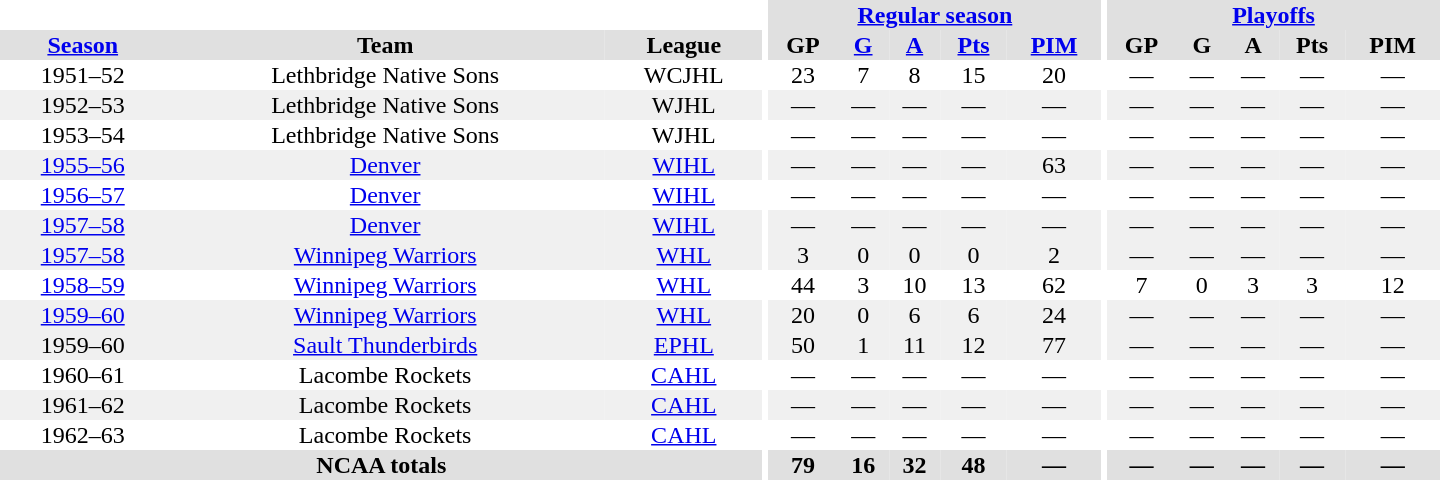<table border="0" cellpadding="1" cellspacing="0" style="text-align:center; width:60em">
<tr bgcolor="#e0e0e0">
<th colspan="3" bgcolor="#ffffff"></th>
<th rowspan="99" bgcolor="#ffffff"></th>
<th colspan="5"><a href='#'>Regular season</a></th>
<th rowspan="99" bgcolor="#ffffff"></th>
<th colspan="5"><a href='#'>Playoffs</a></th>
</tr>
<tr bgcolor="#e0e0e0">
<th><a href='#'>Season</a></th>
<th>Team</th>
<th>League</th>
<th>GP</th>
<th><a href='#'>G</a></th>
<th><a href='#'>A</a></th>
<th><a href='#'>Pts</a></th>
<th><a href='#'>PIM</a></th>
<th>GP</th>
<th>G</th>
<th>A</th>
<th>Pts</th>
<th>PIM</th>
</tr>
<tr>
<td>1951–52</td>
<td>Lethbridge Native Sons</td>
<td>WCJHL</td>
<td>23</td>
<td>7</td>
<td>8</td>
<td>15</td>
<td>20</td>
<td>—</td>
<td>—</td>
<td>—</td>
<td>—</td>
<td>—</td>
</tr>
<tr bgcolor="f0f0f0">
<td>1952–53</td>
<td>Lethbridge Native Sons</td>
<td>WJHL</td>
<td>—</td>
<td>—</td>
<td>—</td>
<td>—</td>
<td>—</td>
<td>—</td>
<td>—</td>
<td>—</td>
<td>—</td>
<td>—</td>
</tr>
<tr>
<td>1953–54</td>
<td>Lethbridge Native Sons</td>
<td>WJHL</td>
<td>—</td>
<td>—</td>
<td>—</td>
<td>—</td>
<td>—</td>
<td>—</td>
<td>—</td>
<td>—</td>
<td>—</td>
<td>—</td>
</tr>
<tr bgcolor="f0f0f0">
<td><a href='#'>1955–56</a></td>
<td><a href='#'>Denver</a></td>
<td><a href='#'>WIHL</a></td>
<td>—</td>
<td>—</td>
<td>—</td>
<td>—</td>
<td>63</td>
<td>—</td>
<td>—</td>
<td>—</td>
<td>—</td>
<td>—</td>
</tr>
<tr>
<td><a href='#'>1956–57</a></td>
<td><a href='#'>Denver</a></td>
<td><a href='#'>WIHL</a></td>
<td>—</td>
<td>—</td>
<td>—</td>
<td>—</td>
<td>—</td>
<td>—</td>
<td>—</td>
<td>—</td>
<td>—</td>
<td>—</td>
</tr>
<tr bgcolor="f0f0f0">
<td><a href='#'>1957–58</a></td>
<td><a href='#'>Denver</a></td>
<td><a href='#'>WIHL</a></td>
<td>—</td>
<td>—</td>
<td>—</td>
<td>—</td>
<td>—</td>
<td>—</td>
<td>—</td>
<td>—</td>
<td>—</td>
<td>—</td>
</tr>
<tr bgcolor="f0f0f0">
<td><a href='#'>1957–58</a></td>
<td><a href='#'>Winnipeg Warriors</a></td>
<td><a href='#'>WHL</a></td>
<td>3</td>
<td>0</td>
<td>0</td>
<td>0</td>
<td>2</td>
<td>—</td>
<td>—</td>
<td>—</td>
<td>—</td>
<td>—</td>
</tr>
<tr>
<td><a href='#'>1958–59</a></td>
<td><a href='#'>Winnipeg Warriors</a></td>
<td><a href='#'>WHL</a></td>
<td>44</td>
<td>3</td>
<td>10</td>
<td>13</td>
<td>62</td>
<td>7</td>
<td>0</td>
<td>3</td>
<td>3</td>
<td>12</td>
</tr>
<tr bgcolor="f0f0f0">
<td><a href='#'>1959–60</a></td>
<td><a href='#'>Winnipeg Warriors</a></td>
<td><a href='#'>WHL</a></td>
<td>20</td>
<td>0</td>
<td>6</td>
<td>6</td>
<td>24</td>
<td>—</td>
<td>—</td>
<td>—</td>
<td>—</td>
<td>—</td>
</tr>
<tr bgcolor="f0f0f0">
<td>1959–60</td>
<td><a href='#'>Sault Thunderbirds</a></td>
<td><a href='#'>EPHL</a></td>
<td>50</td>
<td>1</td>
<td>11</td>
<td>12</td>
<td>77</td>
<td>—</td>
<td>—</td>
<td>—</td>
<td>—</td>
<td>—</td>
</tr>
<tr>
<td>1960–61</td>
<td>Lacombe Rockets</td>
<td><a href='#'>CAHL</a></td>
<td>—</td>
<td>—</td>
<td>—</td>
<td>—</td>
<td>—</td>
<td>—</td>
<td>—</td>
<td>—</td>
<td>—</td>
<td>—</td>
</tr>
<tr bgcolor="f0f0f0">
<td>1961–62</td>
<td>Lacombe Rockets</td>
<td><a href='#'>CAHL</a></td>
<td>—</td>
<td>—</td>
<td>—</td>
<td>—</td>
<td>—</td>
<td>—</td>
<td>—</td>
<td>—</td>
<td>—</td>
<td>—</td>
</tr>
<tr>
<td>1962–63</td>
<td>Lacombe Rockets</td>
<td><a href='#'>CAHL</a></td>
<td>—</td>
<td>—</td>
<td>—</td>
<td>—</td>
<td>—</td>
<td>—</td>
<td>—</td>
<td>—</td>
<td>—</td>
<td>—</td>
</tr>
<tr bgcolor="#e0e0e0">
<th colspan="3">NCAA totals</th>
<th>79</th>
<th>16</th>
<th>32</th>
<th>48</th>
<th>—</th>
<th>—</th>
<th>—</th>
<th>—</th>
<th>—</th>
<th>—</th>
</tr>
</table>
